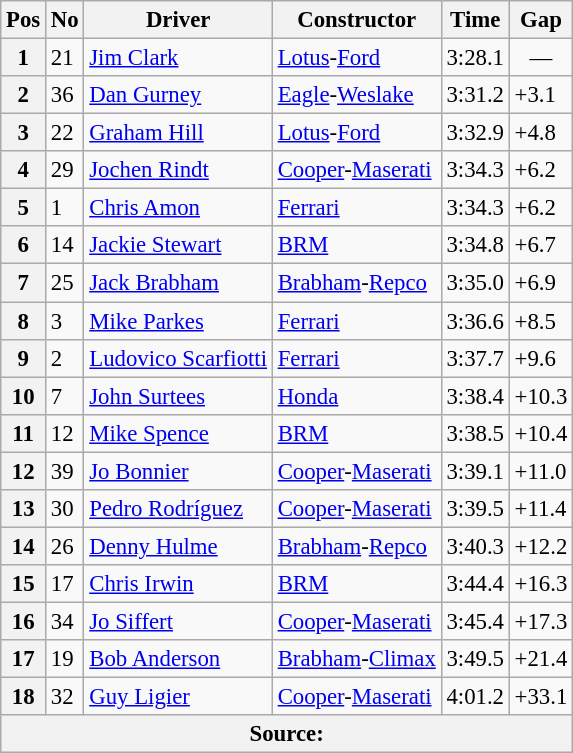<table class="wikitable sortable" style="font-size: 95%">
<tr>
<th>Pos</th>
<th>No</th>
<th>Driver</th>
<th>Constructor</th>
<th>Time</th>
<th>Gap</th>
</tr>
<tr>
<th>1</th>
<td>21</td>
<td> <a href='#'>Jim Clark</a></td>
<td><a href='#'>Lotus</a>-<a href='#'>Ford</a></td>
<td>3:28.1</td>
<td align="center">—</td>
</tr>
<tr>
<th>2</th>
<td>36</td>
<td> <a href='#'>Dan Gurney</a></td>
<td><a href='#'>Eagle</a>-<a href='#'>Weslake</a></td>
<td>3:31.2</td>
<td>+3.1</td>
</tr>
<tr>
<th>3</th>
<td>22</td>
<td> <a href='#'>Graham Hill</a></td>
<td><a href='#'>Lotus</a>-<a href='#'>Ford</a></td>
<td>3:32.9</td>
<td>+4.8</td>
</tr>
<tr>
<th>4</th>
<td>29</td>
<td> <a href='#'>Jochen Rindt</a></td>
<td><a href='#'>Cooper</a>-<a href='#'>Maserati</a></td>
<td>3:34.3</td>
<td>+6.2</td>
</tr>
<tr>
<th>5</th>
<td>1</td>
<td> <a href='#'>Chris Amon</a></td>
<td><a href='#'>Ferrari</a></td>
<td>3:34.3</td>
<td>+6.2</td>
</tr>
<tr>
<th>6</th>
<td>14</td>
<td> <a href='#'>Jackie Stewart</a></td>
<td><a href='#'>BRM</a></td>
<td>3:34.8</td>
<td>+6.7</td>
</tr>
<tr>
<th>7</th>
<td>25</td>
<td> <a href='#'>Jack Brabham</a></td>
<td><a href='#'>Brabham</a>-<a href='#'>Repco</a></td>
<td>3:35.0</td>
<td>+6.9</td>
</tr>
<tr>
<th>8</th>
<td>3</td>
<td> <a href='#'>Mike Parkes</a></td>
<td><a href='#'>Ferrari</a></td>
<td>3:36.6</td>
<td>+8.5</td>
</tr>
<tr>
<th>9</th>
<td>2</td>
<td> <a href='#'>Ludovico Scarfiotti</a></td>
<td><a href='#'>Ferrari</a></td>
<td>3:37.7</td>
<td>+9.6</td>
</tr>
<tr>
<th>10</th>
<td>7</td>
<td> <a href='#'>John Surtees</a></td>
<td><a href='#'>Honda</a></td>
<td>3:38.4</td>
<td>+10.3</td>
</tr>
<tr>
<th>11</th>
<td>12</td>
<td> <a href='#'>Mike Spence</a></td>
<td><a href='#'>BRM</a></td>
<td>3:38.5</td>
<td>+10.4</td>
</tr>
<tr>
<th>12</th>
<td>39</td>
<td> <a href='#'>Jo Bonnier</a></td>
<td><a href='#'>Cooper</a>-<a href='#'>Maserati</a></td>
<td>3:39.1</td>
<td>+11.0</td>
</tr>
<tr>
<th>13</th>
<td>30</td>
<td> <a href='#'>Pedro Rodríguez</a></td>
<td><a href='#'>Cooper</a>-<a href='#'>Maserati</a></td>
<td>3:39.5</td>
<td>+11.4</td>
</tr>
<tr>
<th>14</th>
<td>26</td>
<td> <a href='#'>Denny Hulme</a></td>
<td><a href='#'>Brabham</a>-<a href='#'>Repco</a></td>
<td>3:40.3</td>
<td>+12.2</td>
</tr>
<tr>
<th>15</th>
<td>17</td>
<td> <a href='#'>Chris Irwin</a></td>
<td><a href='#'>BRM</a></td>
<td>3:44.4</td>
<td>+16.3</td>
</tr>
<tr>
<th>16</th>
<td>34</td>
<td> <a href='#'>Jo Siffert</a></td>
<td><a href='#'>Cooper</a>-<a href='#'>Maserati</a></td>
<td>3:45.4</td>
<td>+17.3</td>
</tr>
<tr>
<th>17</th>
<td>19</td>
<td> <a href='#'>Bob Anderson</a></td>
<td><a href='#'>Brabham</a>-<a href='#'>Climax</a></td>
<td>3:49.5</td>
<td>+21.4</td>
</tr>
<tr>
<th>18</th>
<td>32</td>
<td> <a href='#'>Guy Ligier</a></td>
<td><a href='#'>Cooper</a>-<a href='#'>Maserati</a></td>
<td>4:01.2</td>
<td>+33.1</td>
</tr>
<tr>
<th colspan="6">Source:</th>
</tr>
</table>
